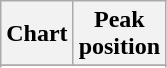<table class="wikitable sortable plainrowheaders" style="text-align:center;">
<tr>
<th scope="col">Chart</th>
<th scope="col">Peak<br>position</th>
</tr>
<tr>
</tr>
<tr>
</tr>
<tr>
</tr>
<tr>
</tr>
<tr>
</tr>
<tr>
</tr>
<tr>
</tr>
</table>
